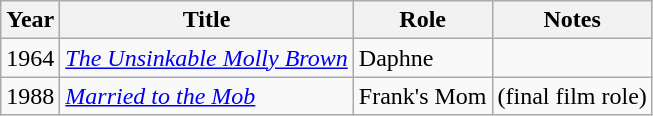<table class="wikitable">
<tr>
<th>Year</th>
<th>Title</th>
<th>Role</th>
<th>Notes</th>
</tr>
<tr>
<td>1964</td>
<td><em><a href='#'>The Unsinkable Molly Brown</a></em></td>
<td>Daphne</td>
<td></td>
</tr>
<tr>
<td>1988</td>
<td><em><a href='#'>Married to the Mob</a></em></td>
<td>Frank's Mom</td>
<td>(final film role)</td>
</tr>
</table>
